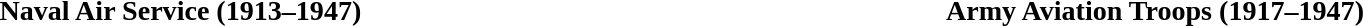<table width=100% |>
<tr>
<td width=50% valign=top><br><h3>Naval Air Service (1913–1947)</h3>





</td>
<td width=50% valign=top><br><h3>Army Aviation Troops (1917–1947)</h3>




</td>
</tr>
</table>
